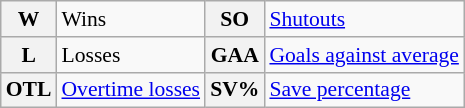<table class="wikitable" style="font-size:90%;">
<tr>
<th>W</th>
<td>Wins</td>
<th>SO</th>
<td><a href='#'>Shutouts</a></td>
</tr>
<tr>
<th>L</th>
<td>Losses</td>
<th>GAA</th>
<td><a href='#'>Goals against average</a></td>
</tr>
<tr>
<th>OTL</th>
<td><a href='#'>Overtime losses</a></td>
<th>SV%</th>
<td><a href='#'>Save percentage</a></td>
</tr>
</table>
